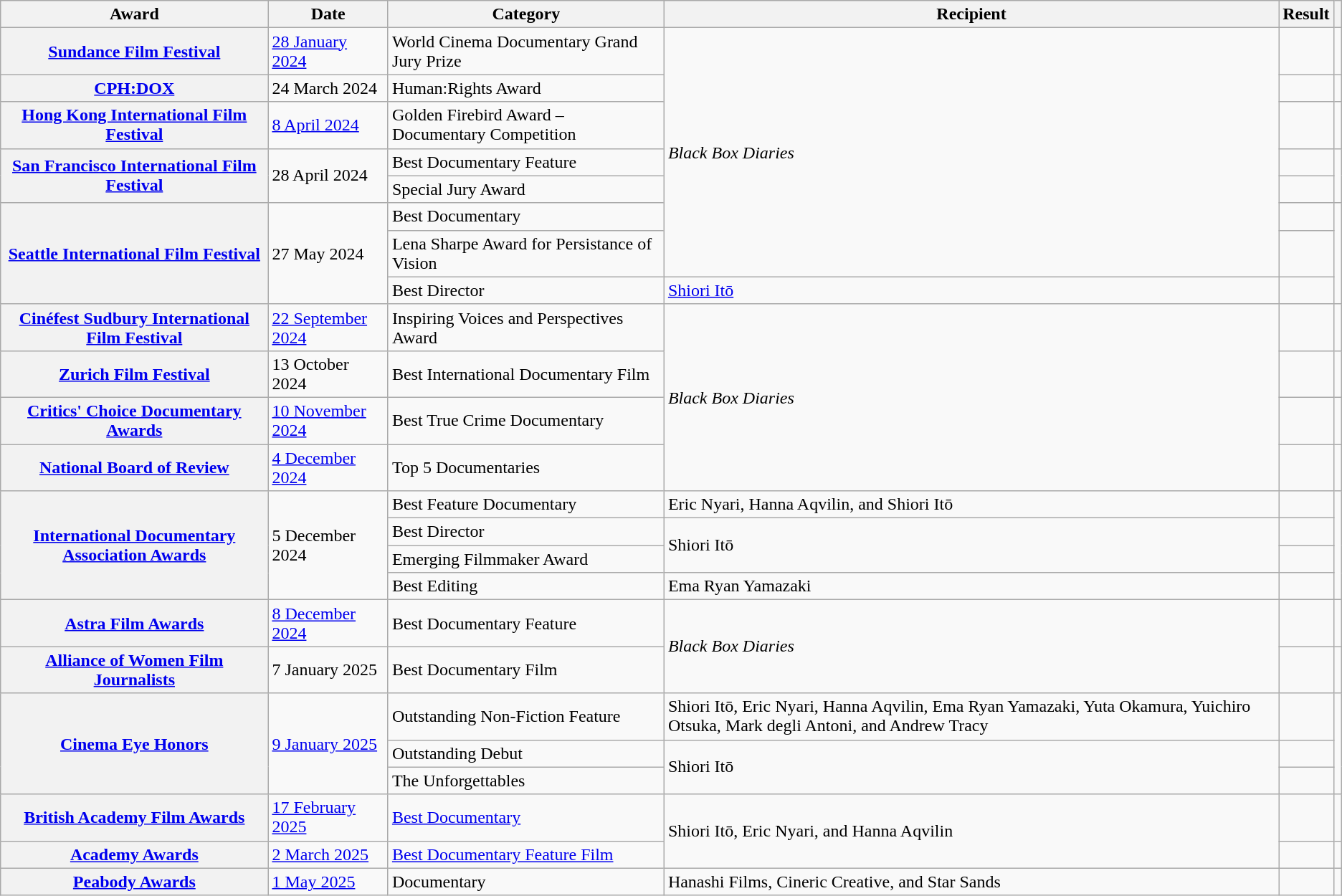<table class="wikitable sortable plainrowheaders">
<tr>
<th>Award</th>
<th>Date</th>
<th>Category</th>
<th>Recipient</th>
<th>Result</th>
<th></th>
</tr>
<tr>
<th scope="row"><a href='#'>Sundance Film Festival</a></th>
<td><a href='#'>28 January 2024</a></td>
<td>World Cinema Documentary Grand Jury Prize</td>
<td rowspan="7"><em>Black Box Diaries</em></td>
<td></td>
<td align="center"></td>
</tr>
<tr>
<th scope="row"><a href='#'>CPH:DOX</a></th>
<td>24 March 2024</td>
<td>Human:Rights Award</td>
<td></td>
<td align="center"></td>
</tr>
<tr>
<th scope="row"><a href='#'>Hong Kong International Film Festival</a></th>
<td><a href='#'>8 April 2024</a></td>
<td>Golden Firebird Award – Documentary Competition</td>
<td></td>
<td align="center"></td>
</tr>
<tr>
<th scope="row" rowspan="2"><a href='#'>San Francisco International Film Festival</a></th>
<td rowspan="2">28 April 2024</td>
<td>Best Documentary Feature</td>
<td></td>
<td rowspan="2" align="center"></td>
</tr>
<tr>
<td>Special Jury Award</td>
<td></td>
</tr>
<tr>
<th rowspan="3" scope="row"><a href='#'>Seattle International Film Festival</a></th>
<td rowspan="3">27 May 2024</td>
<td>Best Documentary</td>
<td></td>
<td rowspan="3" align="center"></td>
</tr>
<tr>
<td>Lena Sharpe Award for Persistance of Vision</td>
<td></td>
</tr>
<tr>
<td>Best Director</td>
<td><a href='#'>Shiori Itō</a></td>
<td></td>
</tr>
<tr>
<th scope="row"><a href='#'>Cinéfest Sudbury International Film Festival</a></th>
<td><a href='#'>22 September 2024</a></td>
<td>Inspiring Voices and Perspectives Award</td>
<td rowspan="4"><em>Black Box Diaries</em></td>
<td></td>
<td align="center"></td>
</tr>
<tr>
<th scope="row"><a href='#'>Zurich Film Festival</a></th>
<td>13 October 2024</td>
<td>Best International Documentary Film</td>
<td></td>
<td align="center"></td>
</tr>
<tr>
<th scope="row"><a href='#'>Critics' Choice Documentary Awards</a></th>
<td><a href='#'>10 November 2024</a></td>
<td>Best True Crime Documentary</td>
<td></td>
<td align="center"></td>
</tr>
<tr>
<th scope="row"><a href='#'>National Board of Review</a></th>
<td><a href='#'>4 December 2024</a></td>
<td>Top 5 Documentaries</td>
<td></td>
<td align="center" rowspan="1"></td>
</tr>
<tr>
<th scope="row" rowspan="4"><a href='#'>International Documentary Association Awards</a></th>
<td rowspan="4">5 December 2024</td>
<td>Best Feature Documentary</td>
<td>Eric Nyari, Hanna Aqvilin, and Shiori Itō</td>
<td></td>
<td align="center" rowspan="4"></td>
</tr>
<tr>
<td>Best Director</td>
<td rowspan="2">Shiori Itō</td>
<td></td>
</tr>
<tr>
<td>Emerging Filmmaker Award</td>
<td></td>
</tr>
<tr>
<td>Best Editing</td>
<td>Ema Ryan Yamazaki</td>
<td></td>
</tr>
<tr>
<th scope="row"><a href='#'>Astra Film Awards</a></th>
<td><a href='#'>8 December 2024</a></td>
<td>Best Documentary Feature</td>
<td rowspan="2"><em>Black Box Diaries</em></td>
<td></td>
<td align="center"></td>
</tr>
<tr>
<th scope="row"><a href='#'>Alliance of Women Film Journalists</a></th>
<td>7 January 2025</td>
<td>Best Documentary Film</td>
<td></td>
<td align="center"></td>
</tr>
<tr>
<th scope="row" rowspan="3"><a href='#'>Cinema Eye Honors</a></th>
<td rowspan="3"><a href='#'>9 January 2025</a></td>
<td>Outstanding Non-Fiction Feature</td>
<td>Shiori Itō, Eric Nyari, Hanna Aqvilin, Ema Ryan Yamazaki, Yuta Okamura, Yuichiro Otsuka, Mark degli Antoni, and Andrew Tracy</td>
<td></td>
<td align="center" rowspan="3"></td>
</tr>
<tr>
<td>Outstanding Debut</td>
<td rowspan="2">Shiori Itō</td>
<td></td>
</tr>
<tr>
<td>The Unforgettables</td>
<td></td>
</tr>
<tr>
<th scope="row"><a href='#'>British Academy Film Awards</a></th>
<td><a href='#'>17 February 2025</a></td>
<td><a href='#'>Best Documentary</a></td>
<td rowspan="2">Shiori Itō, Eric Nyari, and Hanna Aqvilin</td>
<td></td>
<td align="center"></td>
</tr>
<tr>
<th scope="row"><a href='#'>Academy Awards</a></th>
<td><a href='#'>2 March 2025</a></td>
<td><a href='#'>Best Documentary Feature Film</a></td>
<td></td>
<td align="center"></td>
</tr>
<tr>
<th scope="row"><a href='#'>Peabody Awards</a></th>
<td><a href='#'>1 May 2025</a></td>
<td>Documentary</td>
<td>Hanashi Films, Cineric Creative, and Star Sands</td>
<td></td>
<td align="center"></td>
</tr>
</table>
